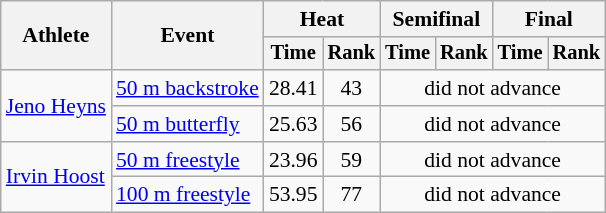<table class="wikitable" style="text-align:center; font-size:90%">
<tr>
<th rowspan="2">Athlete</th>
<th rowspan="2">Event</th>
<th colspan="2">Heat</th>
<th colspan="2">Semifinal</th>
<th colspan="2">Final</th>
</tr>
<tr style="font-size:95%">
<th>Time</th>
<th>Rank</th>
<th>Time</th>
<th>Rank</th>
<th>Time</th>
<th>Rank</th>
</tr>
<tr>
<td align=left rowspan=2><a href='#'>Jeno Heyns</a></td>
<td align=left><a href='#'>50 m backstroke</a></td>
<td>28.41</td>
<td>43</td>
<td colspan=4>did not advance</td>
</tr>
<tr>
<td align=left><a href='#'>50 m butterfly</a></td>
<td>25.63</td>
<td>56</td>
<td colspan=4>did not advance</td>
</tr>
<tr>
<td align=left rowspan=2><a href='#'>Irvin Hoost</a></td>
<td align=left><a href='#'>50 m freestyle</a></td>
<td>23.96</td>
<td>59</td>
<td colspan=4>did not advance</td>
</tr>
<tr>
<td align=left><a href='#'>100 m freestyle</a></td>
<td>53.95</td>
<td>77</td>
<td colspan=4>did not advance</td>
</tr>
</table>
